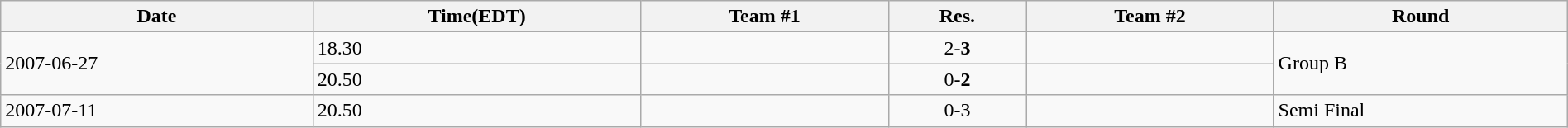<table class="wikitable" style="text-align: left;" width="100%">
<tr>
<th>Date</th>
<th>Time(EDT)</th>
<th>Team #1</th>
<th>Res.</th>
<th>Team #2</th>
<th>Round</th>
</tr>
<tr>
<td rowspan="2">2007-06-27</td>
<td>18.30</td>
<td></td>
<td style="text-align:center;">2-<strong>3</strong></td>
<td><strong></strong></td>
<td rowspan="2">Group B</td>
</tr>
<tr>
<td>20.50</td>
<td></td>
<td style="text-align:center;">0-<strong>2</strong></td>
<td><strong></strong></td>
</tr>
<tr>
<td>2007-07-11</td>
<td>20.50</td>
<td></td>
<td style="text-align:center;">0-3</td>
<td><strong></strong></td>
<td>Semi Final</td>
</tr>
</table>
